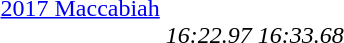<table>
<tr valign="top">
<td><a href='#'>2017 Maccabiah</a></td>
<td><br><em>16:22.97 </em></td>
<td><br><em>16:33.68</em></td>
<td></td>
</tr>
</table>
